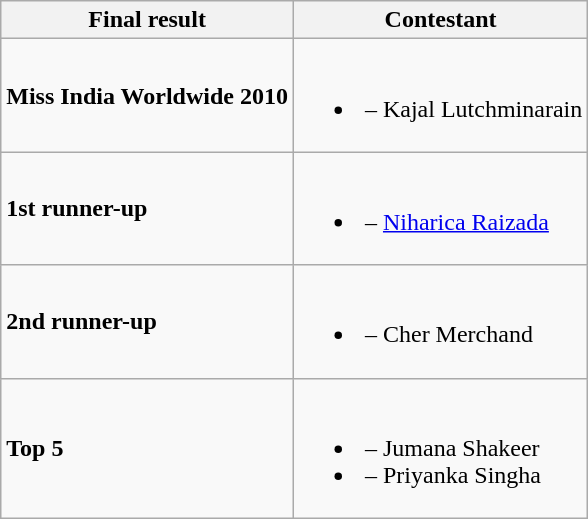<table class="wikitable">
<tr>
<th>Final result</th>
<th>Contestant</th>
</tr>
<tr>
<td><strong>Miss India Worldwide 2010</strong></td>
<td><br><ul><li><strong></strong> – Kajal Lutchminarain</li></ul></td>
</tr>
<tr>
<td><strong>1st runner-up</strong></td>
<td><br><ul><li><strong></strong> – <a href='#'>Niharica Raizada</a></li></ul></td>
</tr>
<tr>
<td><strong>2nd runner-up</strong></td>
<td><br><ul><li><strong></strong> – Cher Merchand</li></ul></td>
</tr>
<tr>
<td><strong>Top 5</strong></td>
<td><br><ul><li><strong></strong> – Jumana Shakeer</li><li><strong></strong> – Priyanka Singha</li></ul></td>
</tr>
</table>
